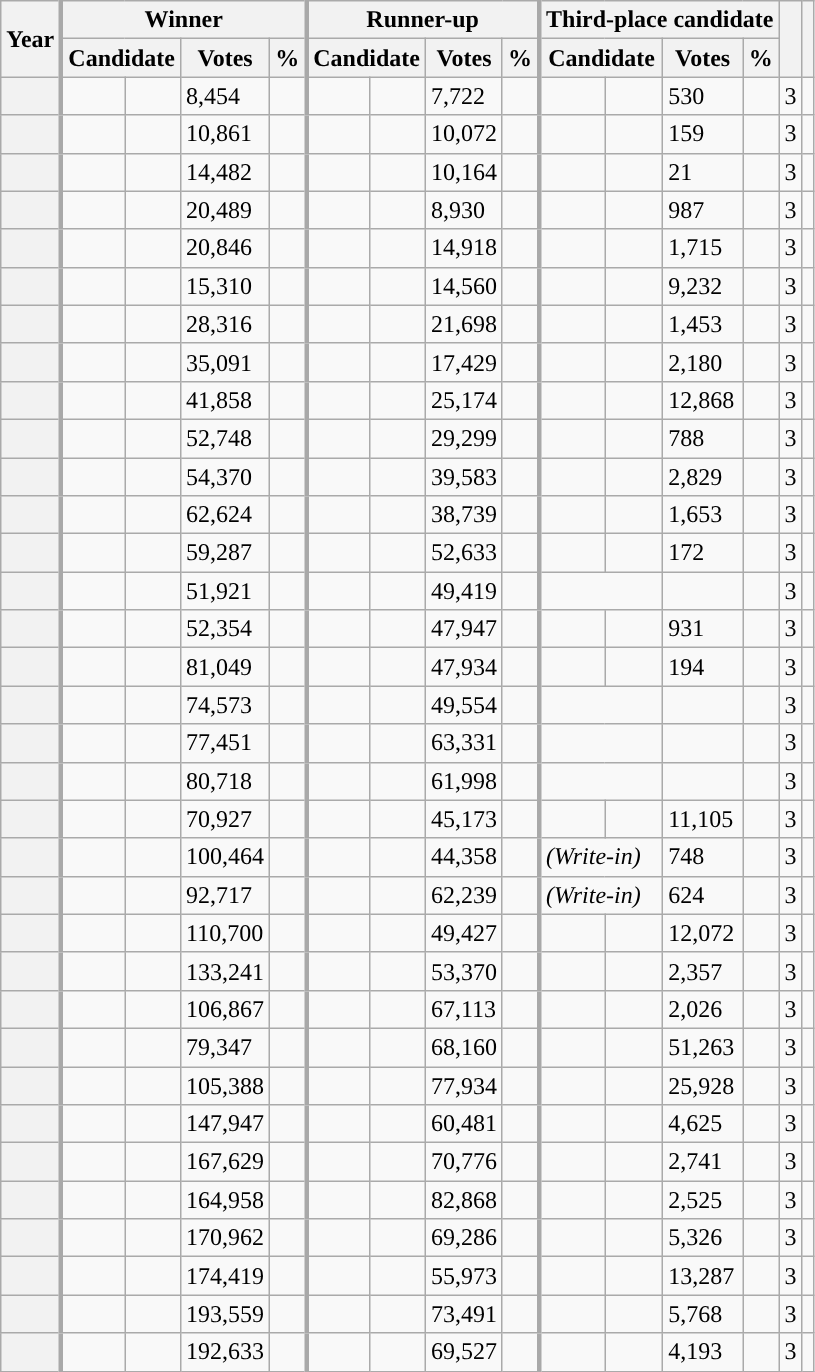<table class="wikitable sortable">
<tr>
<th scope=col rowspan="2">Year</th>
<th scope="colgroup" style="border-left:3px solid darkgray;" colspan="4">Winner</th>
<th scope="colgroup" style="border-left:3px solid darkgray;" colspan="4">Runner-up</th>
<th scope="colgroup" style="border-left:3px solid darkgray;" colspan="4">Third-place candidate</th>
<th scope="col" rowspan="2"></th>
<th scope="col" class="unsortable" rowspan="2"></th>
</tr>
<tr>
<th scope="col" style="border-left:3px solid darkgray;" colspan="2">Candidate</th>
<th scope="col" data-sort-type="number">Votes</th>
<th scope="col"  data-sort-type="number">%</th>
<th scope="col" style="border-left:3px solid darkgray;" colspan="2">Candidate</th>
<th scope="col"  data-sort-type="number">Votes</th>
<th scope="col"  data-sort-type="number">%</th>
<th scope="col"  scope="col" style="border-left:3px solid darkgray;" colspan="2">Candidate</th>
<th scope="col"  data-sort-type="number">Votes</th>
<th scope="col"  data-sort-type="number">%</th>
</tr>
<tr>
<th scope="row"> </th>
<td style="border-left:3px solid darkgray; background-color:"></td>
<td><strong></strong> </td>
<td>8,454</td>
<td></td>
<td style="border-left:3px solid darkgray; background-color:"></td>
<td> </td>
<td>7,722</td>
<td></td>
<td style="border-left:3px solid darkgray; background-color:"></td>
<td> </td>
<td>530</td>
<td></td>
<td>3</td>
<td></td>
</tr>
<tr>
<th scope="row"> </th>
<td style="border-left:3px solid darkgray; background-color:"></td>
<td><strong></strong> </td>
<td>10,861</td>
<td></td>
<td style="border-left:3px solid darkgray; background-color:"></td>
<td>  </td>
<td>10,072</td>
<td></td>
<td style="border-left:3px solid darkgray; background-color:"></td>
<td> </td>
<td>159</td>
<td></td>
<td>3</td>
<td></td>
</tr>
<tr>
<th scope="row"> </th>
<td style="border-left:3px solid darkgray; background-color:"></td>
<td><strong></strong>  </td>
<td>14,482</td>
<td></td>
<td style="border-left:3px solid darkgray; background-color:"></td>
<td> </td>
<td>10,164</td>
<td></td>
<td style="border-left:3px solid darkgray; background-color:"></td>
<td> </td>
<td>21</td>
<td></td>
<td>3</td>
<td></td>
</tr>
<tr>
<th scope="row"> </th>
<td style="border-left:3px solid darkgray; background-color:"></td>
<td><strong></strong>  </td>
<td>20,489</td>
<td></td>
<td style="border-left:3px solid darkgray; background-color:"></td>
<td> </td>
<td>8,930</td>
<td></td>
<td style="border-left:3px solid darkgray; background-color:"></td>
<td> </td>
<td>987</td>
<td></td>
<td>3</td>
<td></td>
</tr>
<tr>
<th scope="row"> </th>
<td style="border-left:3px solid darkgray; background-color:"></td>
<td><strong></strong>  </td>
<td>20,846</td>
<td></td>
<td style="border-left:3px solid darkgray; background-color:"></td>
<td> </td>
<td>14,918</td>
<td></td>
<td style="border-left:3px solid darkgray; background-color:"></td>
<td> </td>
<td>1,715</td>
<td></td>
<td>3</td>
<td></td>
</tr>
<tr>
<th scope="row"> </th>
<td style="border-left:3px solid darkgray; background-color:"></td>
<td><strong></strong>  </td>
<td>15,310</td>
<td></td>
<td style="border-left:3px solid darkgray; background-color:"></td>
<td> </td>
<td>14,560</td>
<td></td>
<td style="border-left:3px solid darkgray; background-color:"></td>
<td> </td>
<td>9,232</td>
<td></td>
<td>3</td>
<td></td>
</tr>
<tr>
<th scope="row"> </th>
<td style="border-left:3px solid darkgray; background-color:"></td>
<td><strong></strong>  </td>
<td>28,316</td>
<td></td>
<td style="border-left:3px solid darkgray; background-color:"></td>
<td> </td>
<td>21,698</td>
<td></td>
<td style="border-left:3px solid darkgray; background-color:"></td>
<td> </td>
<td>1,453</td>
<td></td>
<td>3</td>
<td></td>
</tr>
<tr>
<th scope="row"> </th>
<td style="border-left:3px solid darkgray; background-color:"></td>
<td><strong></strong>  </td>
<td>35,091</td>
<td></td>
<td style="border-left:3px solid darkgray; background-color:"></td>
<td> </td>
<td>17,429</td>
<td></td>
<td style="border-left:3px solid darkgray; background-color:"></td>
<td> </td>
<td>2,180</td>
<td></td>
<td>3</td>
<td></td>
</tr>
<tr>
<th scope="row"> </th>
<td style="border-left:3px solid darkgray; background-color:"></td>
<td><strong></strong>  </td>
<td>41,858</td>
<td></td>
<td style="border-left:3px solid darkgray; background-color:"></td>
<td> </td>
<td>25,174</td>
<td></td>
<td style="border-left:3px solid darkgray; background-color:"></td>
<td> </td>
<td>12,868</td>
<td></td>
<td>3</td>
<td></td>
</tr>
<tr>
<th scope="row"> </th>
<td style="border-left:3px solid darkgray; background-color:"></td>
<td><strong></strong>  </td>
<td>52,748</td>
<td></td>
<td style="border-left:3px solid darkgray; background-color:"></td>
<td> </td>
<td>29,299</td>
<td></td>
<td style="border-left:3px solid darkgray; background-color:"></td>
<td> </td>
<td>788</td>
<td></td>
<td>3</td>
<td></td>
</tr>
<tr>
<th scope="row"> </th>
<td style="border-left:3px solid darkgray; background-color:"></td>
<td><strong></strong>  </td>
<td>54,370</td>
<td></td>
<td style="border-left:3px solid darkgray; background-color:"></td>
<td> </td>
<td>39,583</td>
<td></td>
<td style="border-left:3px solid darkgray; background-color:"></td>
<td> </td>
<td>2,829</td>
<td></td>
<td>3</td>
<td></td>
</tr>
<tr>
<th scope="row"> </th>
<td style="border-left:3px solid darkgray; background-color:"></td>
<td><strong></strong>  </td>
<td>62,624</td>
<td></td>
<td style="border-left:3px solid darkgray; background-color:"></td>
<td> </td>
<td>38,739</td>
<td></td>
<td style="border-left:3px solid darkgray; background-color:"></td>
<td> </td>
<td>1,653</td>
<td></td>
<td>3</td>
<td></td>
</tr>
<tr>
<th scope="row"> </th>
<td style="border-left:3px solid darkgray; background-color:"></td>
<td><strong></strong>  </td>
<td>59,287</td>
<td></td>
<td style="border-left:3px solid darkgray; background-color:"></td>
<td> </td>
<td>52,633</td>
<td></td>
<td style="border-left:3px solid darkgray; background-color:"></td>
<td> </td>
<td>172</td>
<td></td>
<td>3</td>
<td></td>
</tr>
<tr>
<th scope="row"> </th>
<td style="border-left:3px solid darkgray; background-color:"></td>
<td><strong></strong> </td>
<td>51,921</td>
<td></td>
<td style="border-left:3px solid darkgray; background-color:"></td>
<td>  </td>
<td>49,419</td>
<td></td>
<td colspan="2" style="border-left:3px solid darkgray;"></td>
<td></td>
<td></td>
<td>3</td>
<td></td>
</tr>
<tr>
<th scope="row"> </th>
<td style="border-left:3px solid darkgray; background-color:"></td>
<td><strong></strong>  </td>
<td>52,354</td>
<td></td>
<td style="border-left:3px solid darkgray; background-color:"></td>
<td> </td>
<td>47,947</td>
<td></td>
<td style="border-left:3px solid darkgray; background-color:"></td>
<td> </td>
<td>931</td>
<td></td>
<td>3</td>
<td></td>
</tr>
<tr>
<th scope="row"> </th>
<td style="border-left:3px solid darkgray; background-color:"></td>
<td><strong></strong>  </td>
<td>81,049</td>
<td></td>
<td style="border-left:3px solid darkgray; background-color:"></td>
<td> </td>
<td>47,934</td>
<td></td>
<td style="border-left:3px solid darkgray; background-color:"></td>
<td> </td>
<td>194</td>
<td></td>
<td>3</td>
<td></td>
</tr>
<tr>
<th scope="row"> </th>
<td style="border-left:3px solid darkgray; background-color:"></td>
<td><strong></strong>  </td>
<td>74,573</td>
<td></td>
<td style="border-left:3px solid darkgray; background-color:"></td>
<td> </td>
<td>49,554</td>
<td></td>
<td colspan="2" style="border-left:3px solid darkgray;"></td>
<td></td>
<td></td>
<td>3</td>
<td></td>
</tr>
<tr>
<th scope="row"> </th>
<td style="border-left:3px solid darkgray; background-color:"></td>
<td><strong></strong> </td>
<td>77,451</td>
<td></td>
<td style="border-left:3px solid darkgray; background-color:"></td>
<td>  </td>
<td>63,331</td>
<td></td>
<td colspan="2" style="border-left:3px solid darkgray;"></td>
<td></td>
<td></td>
<td>3</td>
<td></td>
</tr>
<tr>
<th scope="row"> </th>
<td style="border-left:3px solid darkgray; background-color:"></td>
<td><strong></strong>  </td>
<td>80,718</td>
<td></td>
<td style="border-left:3px solid darkgray; background-color:"></td>
<td> </td>
<td>61,998</td>
<td></td>
<td colspan="2" style="border-left:3px solid darkgray;"></td>
<td></td>
<td></td>
<td>3</td>
<td></td>
</tr>
<tr>
<th scope="row"> </th>
<td style="border-left:3px solid darkgray; background-color:"></td>
<td><strong></strong>  </td>
<td>70,927</td>
<td></td>
<td style="border-left:3px solid darkgray; background-color:"></td>
<td> </td>
<td>45,173</td>
<td></td>
<td style="border-left:3px solid darkgray; background-color:"></td>
<td> </td>
<td>11,105</td>
<td></td>
<td>3</td>
<td></td>
</tr>
<tr>
<th scope="row"> </th>
<td style="border-left:3px solid darkgray; background-color:"></td>
<td><strong></strong>  </td>
<td>100,464</td>
<td></td>
<td style="border-left:3px solid darkgray; background-color:"></td>
<td> </td>
<td>44,358</td>
<td></td>
<td colspan="2" style="border-left:3px solid darkgray;"> <em>(Write-in)</em></td>
<td>748</td>
<td></td>
<td>3</td>
<td></td>
</tr>
<tr>
<th scope="row"> </th>
<td style="border-left:3px solid darkgray; background-color:"></td>
<td><strong></strong> </td>
<td>92,717</td>
<td></td>
<td style="border-left:3px solid darkgray; background-color:"></td>
<td>  </td>
<td>62,239</td>
<td></td>
<td colspan="2" style="border-left:3px solid darkgray;"> <em>(Write-in)</em></td>
<td>624</td>
<td></td>
<td>3</td>
<td></td>
</tr>
<tr>
<th scope="row"> </th>
<td style="border-left:3px solid darkgray; background-color:"></td>
<td><strong></strong>  </td>
<td>110,700</td>
<td></td>
<td style="border-left:3px solid darkgray; background-color:"></td>
<td> </td>
<td>49,427</td>
<td></td>
<td style="border-left:3px solid darkgray; background-color:"></td>
<td> </td>
<td>12,072</td>
<td></td>
<td>3</td>
<td></td>
</tr>
<tr>
<th scope="row"> </th>
<td style="border-left:3px solid darkgray; background-color:"></td>
<td><strong></strong>  </td>
<td>133,241</td>
<td></td>
<td style="border-left:3px solid darkgray; background-color:"></td>
<td> </td>
<td>53,370</td>
<td></td>
<td style="border-left:3px solid darkgray; background-color:"></td>
<td> </td>
<td>2,357</td>
<td></td>
<td>3</td>
<td></td>
</tr>
<tr>
<th scope="row"> </th>
<td style="border-left:3px solid darkgray; background-color:"></td>
<td><strong></strong>  </td>
<td>106,867</td>
<td></td>
<td style="border-left:3px solid darkgray; background-color:"></td>
<td> </td>
<td>67,113</td>
<td></td>
<td style="border-left:3px solid darkgray; background-color:"></td>
<td> </td>
<td>2,026</td>
<td></td>
<td>3</td>
<td></td>
</tr>
<tr>
<th scope="row"> </th>
<td style="border-left:3px solid darkgray; background-color:"></td>
<td><strong></strong> </td>
<td>79,347</td>
<td></td>
<td style="border-left:3px solid darkgray; background-color:"></td>
<td>  </td>
<td>68,160</td>
<td></td>
<td style="border-left:3px solid darkgray; background-color:"></td>
<td> </td>
<td>51,263</td>
<td></td>
<td>3</td>
<td></td>
</tr>
<tr>
<th scope="row"> </th>
<td style="border-left:3px solid darkgray; background-color:"></td>
<td><strong></strong> </td>
<td>105,388</td>
<td></td>
<td style="border-left:3px solid darkgray; background-color:"></td>
<td>  </td>
<td>77,934</td>
<td></td>
<td style="border-left:3px solid darkgray; background-color:"></td>
<td> </td>
<td>25,928</td>
<td></td>
<td>3</td>
<td></td>
</tr>
<tr>
<th scope="row"> </th>
<td style="border-left:3px solid darkgray; background-color:"></td>
<td><strong></strong>  </td>
<td>147,947</td>
<td></td>
<td style="border-left:3px solid darkgray; background-color:"></td>
<td> </td>
<td>60,481</td>
<td></td>
<td style="border-left:3px solid darkgray; background-color:"></td>
<td> </td>
<td>4,625</td>
<td></td>
<td>3</td>
<td></td>
</tr>
<tr>
<th scope="row"> </th>
<td style="border-left:3px solid darkgray; background-color:"></td>
<td><strong></strong>  </td>
<td>167,629</td>
<td></td>
<td style="border-left:3px solid darkgray; background-color:"></td>
<td> </td>
<td>70,776</td>
<td></td>
<td style="border-left:3px solid darkgray; background-color:"></td>
<td> </td>
<td>2,741</td>
<td></td>
<td>3</td>
<td></td>
</tr>
<tr>
<th scope="row"> </th>
<td style="border-left:3px solid darkgray; background-color:"></td>
<td><strong></strong> </td>
<td>164,958</td>
<td></td>
<td style="border-left:3px solid darkgray; background-color:"></td>
<td>  </td>
<td>82,868</td>
<td></td>
<td style="border-left:3px solid darkgray; background-color:"></td>
<td> </td>
<td>2,525</td>
<td></td>
<td>3</td>
<td></td>
</tr>
<tr>
<th scope="row"> </th>
<td style="border-left:3px solid darkgray; background-color:"></td>
<td><strong></strong> </td>
<td>170,962</td>
<td></td>
<td style="border-left:3px solid darkgray; background-color:"></td>
<td>  </td>
<td>69,286</td>
<td></td>
<td style="border-left:3px solid darkgray; background-color:"></td>
<td> </td>
<td>5,326</td>
<td></td>
<td>3</td>
<td></td>
</tr>
<tr>
<th scope="row"> </th>
<td style="border-left:3px solid darkgray; background-color:"></td>
<td><strong></strong>  </td>
<td>174,419</td>
<td></td>
<td style="border-left:3px solid darkgray; background-color:"></td>
<td> </td>
<td>55,973</td>
<td></td>
<td style="border-left:3px solid darkgray; background-color:"></td>
<td> </td>
<td>13,287</td>
<td></td>
<td>3</td>
<td></td>
</tr>
<tr>
<th scope="row"> </th>
<td style="border-left:3px solid darkgray; background-color:"></td>
<td><strong></strong> </td>
<td>193,559</td>
<td></td>
<td style="border-left:3px solid darkgray; background-color:"></td>
<td>  </td>
<td>73,491</td>
<td></td>
<td style="border-left:3px solid darkgray; background-color:"></td>
<td> </td>
<td>5,768</td>
<td></td>
<td>3</td>
<td></td>
</tr>
<tr>
<th> </th>
<td style="border-left:3px solid darkgray; background-color:"></td>
<td><strong></strong>  </td>
<td>192,633</td>
<td></td>
<td style="border-left:3px solid darkgray; background-color:"></td>
<td> </td>
<td>69,527</td>
<td></td>
<td style="border-left:3px solid darkgray; background-color:"></td>
<td> </td>
<td>4,193</td>
<td></td>
<td>3</td>
<td></td>
</tr>
</table>
